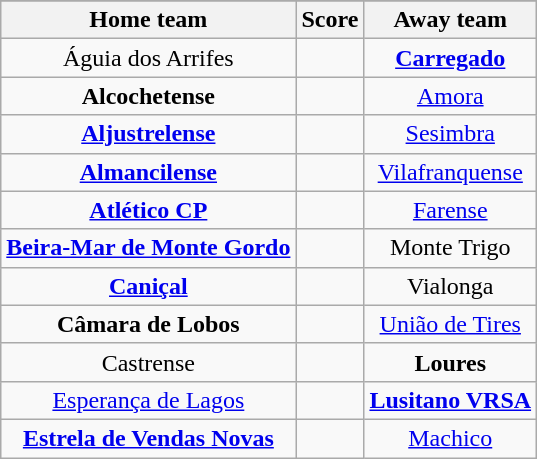<table class="wikitable" style="text-align: center">
<tr>
</tr>
<tr>
<th>Home team</th>
<th>Score</th>
<th>Away team</th>
</tr>
<tr>
<td>Águia dos Arrifes </td>
<td></td>
<td><strong><a href='#'>Carregado</a></strong> </td>
</tr>
<tr>
<td><strong>Alcochetense</strong> </td>
<td></td>
<td><a href='#'>Amora</a> </td>
</tr>
<tr>
<td><strong><a href='#'>Aljustrelense</a></strong> </td>
<td></td>
<td><a href='#'>Sesimbra</a> </td>
</tr>
<tr>
<td><strong><a href='#'>Almancilense</a></strong> </td>
<td></td>
<td><a href='#'>Vilafranquense</a> </td>
</tr>
<tr>
<td><strong><a href='#'>Atlético CP</a></strong> </td>
<td></td>
<td><a href='#'>Farense</a> </td>
</tr>
<tr>
<td><strong><a href='#'>Beira-Mar de Monte Gordo</a></strong> </td>
<td></td>
<td>Monte Trigo </td>
</tr>
<tr>
<td><strong><a href='#'>Caniçal</a></strong> </td>
<td></td>
<td>Vialonga </td>
</tr>
<tr>
<td><strong>Câmara de Lobos</strong> </td>
<td></td>
<td><a href='#'>União de Tires</a> </td>
</tr>
<tr>
<td>Castrense </td>
<td></td>
<td><strong>Loures</strong> </td>
</tr>
<tr>
<td><a href='#'>Esperança de Lagos</a> </td>
<td></td>
<td><strong><a href='#'>Lusitano VRSA</a></strong> </td>
</tr>
<tr>
<td><strong><a href='#'>Estrela de Vendas Novas</a></strong> </td>
<td></td>
<td><a href='#'>Machico</a> </td>
</tr>
</table>
